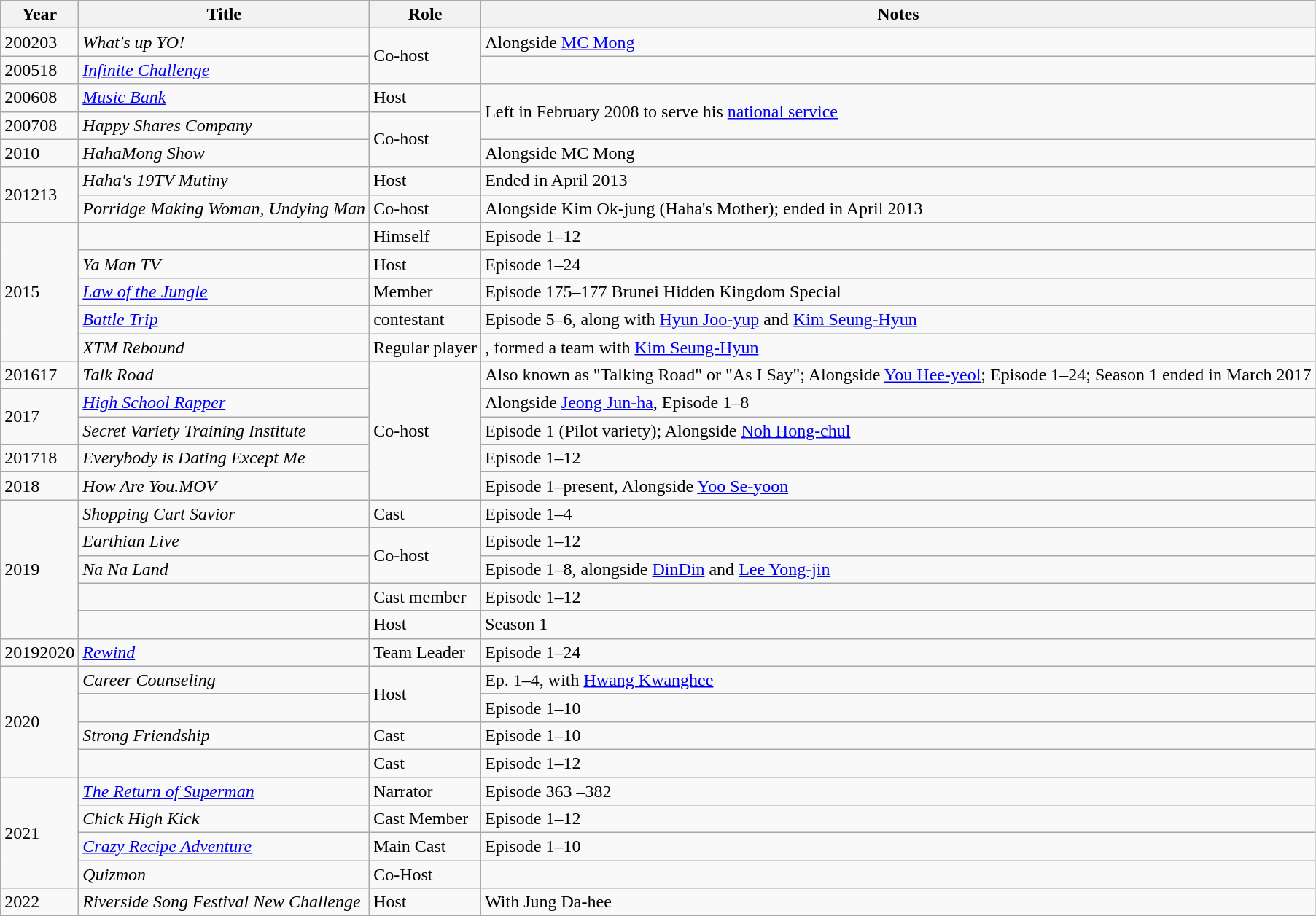<table class="wikitable sortable">
<tr>
<th>Year</th>
<th>Title</th>
<th>Role</th>
<th>Notes</th>
</tr>
<tr>
<td>200203</td>
<td><em>What's up YO!</em></td>
<td rowspan=2>Co-host</td>
<td>Alongside <a href='#'>MC Mong</a></td>
</tr>
<tr>
<td>200518</td>
<td><em><a href='#'>Infinite Challenge</a></em></td>
<td><br></td>
</tr>
<tr>
<td>200608</td>
<td><em><a href='#'>Music Bank</a></em></td>
<td>Host</td>
<td rowspan=2>Left in February 2008 to serve his <a href='#'>national service</a></td>
</tr>
<tr>
<td>200708</td>
<td><em>Happy Shares Company</em></td>
<td rowspan=2>Co-host</td>
</tr>
<tr>
<td>2010</td>
<td><em>HahaMong Show</em></td>
<td>Alongside MC Mong</td>
</tr>
<tr>
<td rowspan=2>201213</td>
<td><em>Haha's 19TV Mutiny</em></td>
<td>Host</td>
<td>Ended in April 2013</td>
</tr>
<tr>
<td><em>Porridge Making Woman, Undying Man</em></td>
<td>Co-host</td>
<td>Alongside Kim Ok-jung (Haha's Mother); ended in April 2013</td>
</tr>
<tr>
<td rowspan=5>2015</td>
<td><em></em></td>
<td>Himself</td>
<td>Episode 1–12</td>
</tr>
<tr>
<td><em>Ya Man TV</em></td>
<td>Host</td>
<td>Episode 1–24</td>
</tr>
<tr>
<td><em><a href='#'>Law of the Jungle</a></em></td>
<td>Member</td>
<td>Episode 175–177 Brunei Hidden Kingdom Special</td>
</tr>
<tr>
<td><em><a href='#'>Battle Trip</a></em></td>
<td>contestant</td>
<td>Episode 5–6, along with <a href='#'>Hyun Joo-yup</a> and <a href='#'>Kim Seung-Hyun</a></td>
</tr>
<tr>
<td><em>XTM Rebound</em></td>
<td>Regular player</td>
<td>, formed a team with <a href='#'>Kim Seung-Hyun</a></td>
</tr>
<tr>
<td>201617</td>
<td><em>Talk Road</em></td>
<td rowspan=5>Co-host</td>
<td>Also known as "Talking Road" or "As I Say"; Alongside <a href='#'>You Hee-yeol</a>; Episode 1–24; Season 1 ended in March 2017</td>
</tr>
<tr>
<td rowspan=2>2017</td>
<td><em><a href='#'>High School Rapper</a></em></td>
<td>Alongside <a href='#'>Jeong Jun-ha</a>, Episode 1–8</td>
</tr>
<tr>
<td><em>Secret Variety Training Institute</em></td>
<td>Episode 1 (Pilot variety); Alongside <a href='#'>Noh Hong-chul</a></td>
</tr>
<tr>
<td>201718</td>
<td><em>Everybody is Dating Except Me</em></td>
<td>Episode 1–12</td>
</tr>
<tr>
<td rowspan=1>2018</td>
<td><em>How Are You.MOV</em></td>
<td>Episode 1–present, Alongside <a href='#'>Yoo Se-yoon</a></td>
</tr>
<tr>
<td rowspan=5>2019</td>
<td><em>Shopping Cart Savior</em></td>
<td>Cast</td>
<td>Episode 1–4</td>
</tr>
<tr>
<td><em>Earthian Live</em></td>
<td rowspan=2>Co-host</td>
<td>Episode 1–12</td>
</tr>
<tr>
<td><em>Na Na Land</em></td>
<td>Episode 1–8, alongside <a href='#'>DinDin</a> and <a href='#'>Lee Yong-jin</a></td>
</tr>
<tr>
<td><em></em></td>
<td>Cast member</td>
<td>Episode 1–12</td>
</tr>
<tr>
<td><em></em></td>
<td>Host</td>
<td>Season 1</td>
</tr>
<tr>
<td>20192020</td>
<td><em><a href='#'>Rewind</a></em></td>
<td>Team Leader</td>
<td>Episode 1–24</td>
</tr>
<tr>
<td rowspan=4>2020</td>
<td><em>Career Counseling</em></td>
<td rowspan=2>Host</td>
<td>Ep. 1–4, with <a href='#'>Hwang Kwanghee</a></td>
</tr>
<tr>
<td><em></em></td>
<td>Episode 1–10</td>
</tr>
<tr>
<td><em>Strong Friendship</em></td>
<td>Cast</td>
<td>Episode 1–10</td>
</tr>
<tr>
<td><em></em></td>
<td>Cast</td>
<td>Episode 1–12</td>
</tr>
<tr>
<td rowspan=4>2021</td>
<td><em><a href='#'>The Return of Superman</a></em></td>
<td>Narrator</td>
<td>Episode 363 –382</td>
</tr>
<tr>
<td><em>Chick High Kick</em></td>
<td>Cast Member</td>
<td>Episode 1–12</td>
</tr>
<tr>
<td><em><a href='#'>Crazy Recipe Adventure</a></em></td>
<td>Main Cast</td>
<td>Episode 1–10 </td>
</tr>
<tr>
<td><em>Quizmon</em></td>
<td>Co-Host</td>
<td></td>
</tr>
<tr>
<td rowspan=2>2022</td>
<td><em>Riverside Song Festival New Challenge</em></td>
<td>Host</td>
<td>With Jung Da-hee</td>
</tr>
</table>
